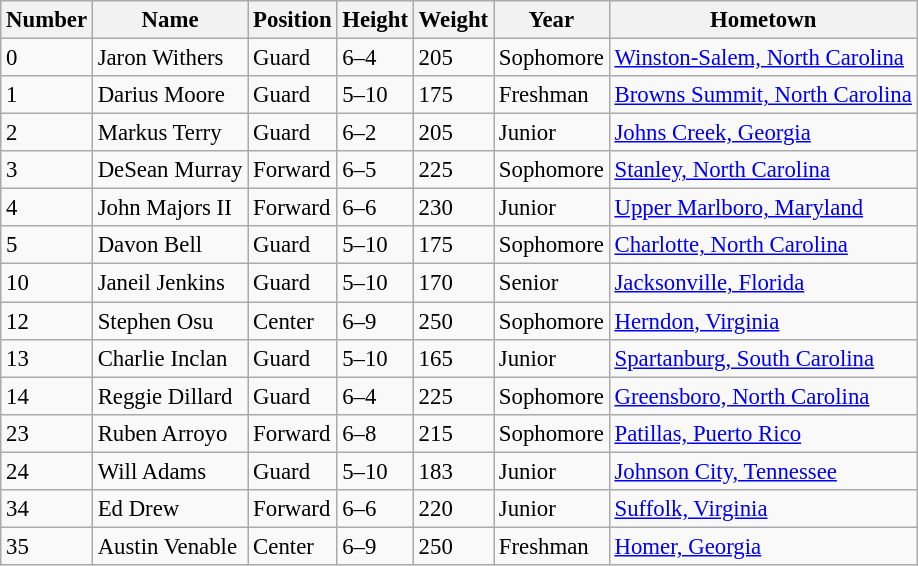<table class="wikitable sortable" style="font-size: 95%;">
<tr>
<th>Number</th>
<th>Name</th>
<th>Position</th>
<th>Height</th>
<th>Weight</th>
<th>Year</th>
<th>Hometown</th>
</tr>
<tr>
<td>0</td>
<td>Jaron Withers</td>
<td>Guard</td>
<td>6–4</td>
<td>205</td>
<td>Sophomore</td>
<td><a href='#'>Winston-Salem, North Carolina</a></td>
</tr>
<tr>
<td>1</td>
<td>Darius Moore</td>
<td>Guard</td>
<td>5–10</td>
<td>175</td>
<td>Freshman</td>
<td><a href='#'>Browns Summit, North Carolina</a></td>
</tr>
<tr>
<td>2</td>
<td>Markus Terry</td>
<td>Guard</td>
<td>6–2</td>
<td>205</td>
<td>Junior</td>
<td><a href='#'>Johns Creek, Georgia</a></td>
</tr>
<tr>
<td>3</td>
<td>DeSean Murray</td>
<td>Forward</td>
<td>6–5</td>
<td>225</td>
<td>Sophomore</td>
<td><a href='#'>Stanley, North Carolina</a></td>
</tr>
<tr>
<td>4</td>
<td>John Majors II</td>
<td>Forward</td>
<td>6–6</td>
<td>230</td>
<td>Junior</td>
<td><a href='#'>Upper Marlboro, Maryland</a></td>
</tr>
<tr>
<td>5</td>
<td>Davon Bell</td>
<td>Guard</td>
<td>5–10</td>
<td>175</td>
<td>Sophomore</td>
<td><a href='#'>Charlotte, North Carolina</a></td>
</tr>
<tr>
<td>10</td>
<td>Janeil Jenkins</td>
<td>Guard</td>
<td>5–10</td>
<td>170</td>
<td>Senior</td>
<td><a href='#'>Jacksonville, Florida</a></td>
</tr>
<tr>
<td>12</td>
<td>Stephen Osu</td>
<td>Center</td>
<td>6–9</td>
<td>250</td>
<td>Sophomore</td>
<td><a href='#'>Herndon, Virginia</a></td>
</tr>
<tr>
<td>13</td>
<td>Charlie Inclan</td>
<td>Guard</td>
<td>5–10</td>
<td>165</td>
<td>Junior</td>
<td><a href='#'>Spartanburg, South Carolina</a></td>
</tr>
<tr>
<td>14</td>
<td>Reggie Dillard</td>
<td>Guard</td>
<td>6–4</td>
<td>225</td>
<td>Sophomore</td>
<td><a href='#'>Greensboro, North Carolina</a></td>
</tr>
<tr>
<td>23</td>
<td>Ruben Arroyo</td>
<td>Forward</td>
<td>6–8</td>
<td>215</td>
<td>Sophomore</td>
<td><a href='#'>Patillas, Puerto Rico</a></td>
</tr>
<tr>
<td>24</td>
<td>Will Adams</td>
<td>Guard</td>
<td>5–10</td>
<td>183</td>
<td>Junior</td>
<td><a href='#'>Johnson City, Tennessee</a></td>
</tr>
<tr>
<td>34</td>
<td>Ed Drew</td>
<td>Forward</td>
<td>6–6</td>
<td>220</td>
<td>Junior</td>
<td><a href='#'>Suffolk, Virginia</a></td>
</tr>
<tr>
<td>35</td>
<td>Austin Venable</td>
<td>Center</td>
<td>6–9</td>
<td>250</td>
<td>Freshman</td>
<td><a href='#'>Homer, Georgia</a></td>
</tr>
</table>
